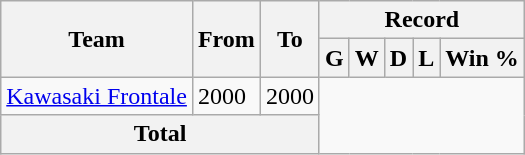<table class="wikitable" style="text-align: center">
<tr>
<th rowspan="2">Team</th>
<th rowspan="2">From</th>
<th rowspan="2">To</th>
<th colspan="5">Record</th>
</tr>
<tr>
<th>G</th>
<th>W</th>
<th>D</th>
<th>L</th>
<th>Win %</th>
</tr>
<tr>
<td align="left"><a href='#'>Kawasaki Frontale</a></td>
<td align="left">2000</td>
<td align="left">2000<br></td>
</tr>
<tr>
<th colspan="3">Total<br></th>
</tr>
</table>
